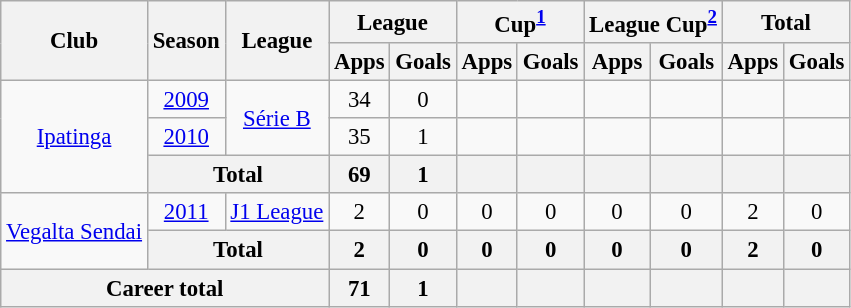<table class="wikitable" style="font-size:95%; text-align:center;">
<tr>
<th rowspan=2>Club</th>
<th rowspan=2>Season</th>
<th rowspan=2>League</th>
<th colspan=2>League</th>
<th colspan=2>Cup<sup><a href='#'>1</a></sup></th>
<th colspan=2>League Cup<sup><a href='#'>2</a></sup></th>
<th colspan=2>Total</th>
</tr>
<tr>
<th>Apps</th>
<th>Goals</th>
<th>Apps</th>
<th>Goals</th>
<th>Apps</th>
<th>Goals</th>
<th>Apps</th>
<th>Goals</th>
</tr>
<tr>
<td rowspan=3><a href='#'>Ipatinga</a></td>
<td><a href='#'>2009</a></td>
<td rowspan=2 valign="center"><a href='#'>Série B</a></td>
<td>34</td>
<td>0</td>
<td></td>
<td></td>
<td></td>
<td></td>
<td></td>
<td></td>
</tr>
<tr>
<td><a href='#'>2010</a></td>
<td>35</td>
<td>1</td>
<td></td>
<td></td>
<td></td>
<td></td>
<td></td>
<td></td>
</tr>
<tr>
<th colspan=2>Total</th>
<th>69</th>
<th>1</th>
<th></th>
<th></th>
<th></th>
<th></th>
<th></th>
<th></th>
</tr>
<tr>
<td rowspan=2><a href='#'>Vegalta Sendai</a></td>
<td><a href='#'>2011</a></td>
<td><a href='#'>J1 League</a></td>
<td>2</td>
<td>0</td>
<td>0</td>
<td>0</td>
<td>0</td>
<td>0</td>
<td>2</td>
<td>0</td>
</tr>
<tr>
<th colspan=2>Total</th>
<th>2</th>
<th>0</th>
<th>0</th>
<th>0</th>
<th>0</th>
<th>0</th>
<th>2</th>
<th>0</th>
</tr>
<tr>
<th colspan=3>Career total</th>
<th>71</th>
<th>1</th>
<th></th>
<th></th>
<th></th>
<th></th>
<th></th>
<th></th>
</tr>
</table>
